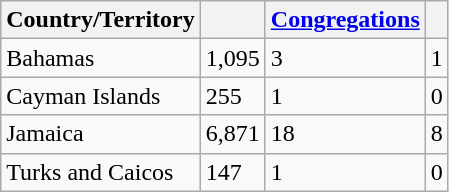<table class="wikitable sortable defaultright col1left col2center col3center">
<tr>
<th>Country/Territory</th>
<th></th>
<th><a href='#'>Congregations</a></th>
<th></th>
</tr>
<tr>
<td> Bahamas</td>
<td>1,095</td>
<td>3</td>
<td>1</td>
</tr>
<tr>
<td> Cayman Islands</td>
<td>255</td>
<td>1</td>
<td>0</td>
</tr>
<tr>
<td> Jamaica</td>
<td>6,871</td>
<td>18</td>
<td>8</td>
</tr>
<tr>
<td> Turks and Caicos</td>
<td>147</td>
<td>1</td>
<td>0</td>
</tr>
</table>
